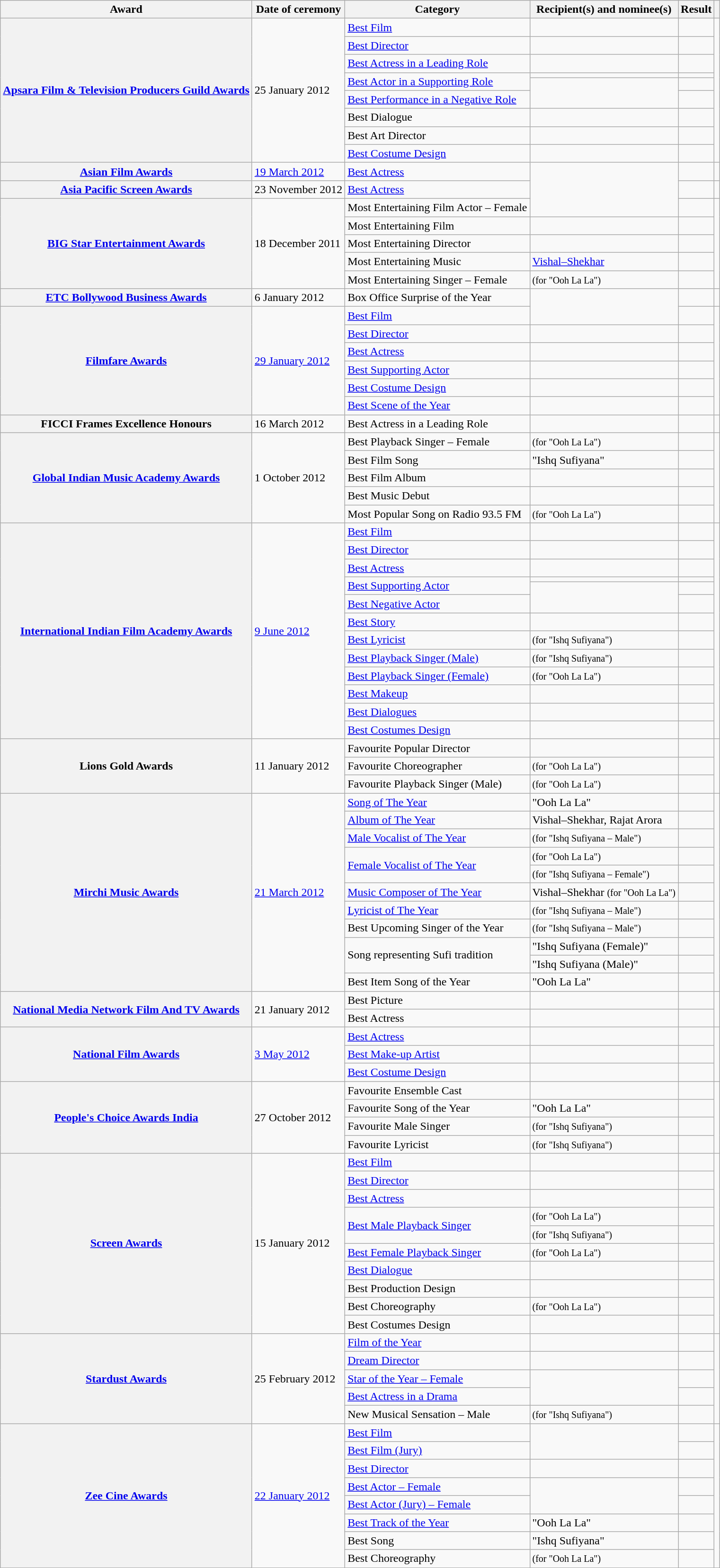<table class="wikitable plainrowheaders sortable">
<tr>
<th scope="col">Award</th>
<th scope="col">Date of ceremony</th>
<th scope="col">Category</th>
<th scope="col">Recipient(s) and nominee(s)</th>
<th scope="col">Result</th>
<th scope="col" class="unsortable"></th>
</tr>
<tr>
<th scope="row" rowspan="9"><a href='#'>Apsara Film & Television Producers Guild Awards</a></th>
<td rowspan="9">25 January 2012</td>
<td><a href='#'>Best Film</a></td>
<td></td>
<td></td>
<td style="text-align:center;" rowspan="9"><br></td>
</tr>
<tr>
<td><a href='#'>Best Director</a></td>
<td></td>
<td></td>
</tr>
<tr>
<td><a href='#'>Best Actress in a Leading Role</a></td>
<td></td>
<td></td>
</tr>
<tr>
<td rowspan="2"><a href='#'>Best Actor in a Supporting Role</a></td>
<td></td>
<td></td>
</tr>
<tr>
<td rowspan="2"></td>
<td></td>
</tr>
<tr>
<td><a href='#'>Best Performance in a Negative Role</a></td>
<td></td>
</tr>
<tr>
<td>Best Dialogue</td>
<td></td>
<td></td>
</tr>
<tr>
<td>Best Art Director</td>
<td></td>
<td></td>
</tr>
<tr>
<td><a href='#'>Best Costume Design</a></td>
<td></td>
<td></td>
</tr>
<tr>
<th scope="row"><a href='#'>Asian Film Awards</a></th>
<td><a href='#'>19 March 2012</a></td>
<td><a href='#'>Best Actress</a></td>
<td rowspan="3"></td>
<td></td>
<td style="text-align:center;"></td>
</tr>
<tr>
<th scope="row"><a href='#'>Asia Pacific Screen Awards</a></th>
<td>23 November 2012</td>
<td><a href='#'>Best Actress</a></td>
<td></td>
<td style="text-align:center;"></td>
</tr>
<tr>
<th scope="row" rowspan="5"><a href='#'>BIG Star Entertainment Awards</a></th>
<td rowspan="5">18 December 2011</td>
<td>Most Entertaining Film Actor – Female</td>
<td></td>
<td style="text-align:center;" rowspan="5"></td>
</tr>
<tr>
<td>Most Entertaining Film</td>
<td></td>
<td></td>
</tr>
<tr>
<td>Most Entertaining Director</td>
<td></td>
<td></td>
</tr>
<tr>
<td>Most Entertaining Music</td>
<td><a href='#'>Vishal–Shekhar</a></td>
<td></td>
</tr>
<tr>
<td>Most Entertaining Singer – Female</td>
<td> <small>(for "Ooh La La")</small></td>
<td></td>
</tr>
<tr>
<th scope="row"><a href='#'>ETC Bollywood Business Awards</a></th>
<td>6 January 2012</td>
<td>Box Office Surprise of the Year</td>
<td rowspan="2"></td>
<td></td>
<td style="text-align:center;"></td>
</tr>
<tr>
<th scope="row" rowspan="6"><a href='#'>Filmfare Awards</a></th>
<td rowspan="6"><a href='#'>29 January 2012</a></td>
<td><a href='#'>Best Film</a></td>
<td></td>
<td style="text-align:center;" rowspan="6"><br></td>
</tr>
<tr>
<td><a href='#'>Best Director</a></td>
<td></td>
<td></td>
</tr>
<tr>
<td><a href='#'>Best Actress</a></td>
<td></td>
<td></td>
</tr>
<tr>
<td><a href='#'>Best Supporting Actor</a></td>
<td></td>
<td></td>
</tr>
<tr>
<td><a href='#'>Best Costume Design</a></td>
<td></td>
<td></td>
</tr>
<tr>
<td><a href='#'>Best Scene of the Year</a></td>
<td></td>
<td></td>
</tr>
<tr>
<th scope="row">FICCI Frames Excellence Honours</th>
<td>16 March 2012</td>
<td>Best Actress in a Leading Role</td>
<td></td>
<td></td>
<td style="text-align:center;"></td>
</tr>
<tr>
<th scope="row" rowspan="5"><a href='#'>Global Indian Music Academy Awards</a></th>
<td rowspan="5">1 October 2012</td>
<td>Best Playback Singer – Female</td>
<td> <small>(for "Ooh La La")</small></td>
<td></td>
<td style="text-align:center;" rowspan="5"><br><br></td>
</tr>
<tr>
<td>Best Film Song</td>
<td>"Ishq Sufiyana"</td>
<td></td>
</tr>
<tr>
<td>Best Film Album</td>
<td></td>
<td></td>
</tr>
<tr>
<td>Best Music Debut</td>
<td></td>
<td></td>
</tr>
<tr>
<td>Most Popular Song on Radio 93.5 FM</td>
<td> <small>(for "Ooh La La")</small></td>
<td></td>
</tr>
<tr>
<th scope="row" rowspan="13"><a href='#'>International Indian Film Academy Awards</a></th>
<td rowspan="13"><a href='#'>9 June 2012</a></td>
<td><a href='#'>Best Film</a></td>
<td></td>
<td></td>
<td style="text-align:center;" rowspan="13"><br></td>
</tr>
<tr>
<td><a href='#'>Best Director</a></td>
<td></td>
<td></td>
</tr>
<tr>
<td><a href='#'>Best Actress</a></td>
<td></td>
<td></td>
</tr>
<tr>
<td rowspan="2"><a href='#'>Best Supporting Actor</a></td>
<td></td>
<td></td>
</tr>
<tr>
<td rowspan="2"></td>
<td></td>
</tr>
<tr>
<td><a href='#'>Best Negative Actor</a></td>
<td></td>
</tr>
<tr>
<td><a href='#'>Best Story</a></td>
<td></td>
<td></td>
</tr>
<tr>
<td><a href='#'>Best Lyricist</a></td>
<td> <small>(for "Ishq Sufiyana")</small></td>
<td></td>
</tr>
<tr>
<td><a href='#'>Best Playback Singer (Male)</a></td>
<td> <small>(for "Ishq Sufiyana")</small></td>
<td></td>
</tr>
<tr>
<td><a href='#'>Best Playback Singer (Female)</a></td>
<td> <small>(for "Ooh La La")</small></td>
<td></td>
</tr>
<tr>
<td><a href='#'>Best Makeup</a></td>
<td></td>
<td></td>
</tr>
<tr>
<td><a href='#'>Best Dialogues</a></td>
<td></td>
<td></td>
</tr>
<tr>
<td><a href='#'>Best Costumes Design</a></td>
<td></td>
<td></td>
</tr>
<tr>
<th scope="row" rowspan="3">Lions Gold Awards</th>
<td rowspan="3">11 January 2012</td>
<td>Favourite Popular Director</td>
<td></td>
<td></td>
<td style="text-align:center;" rowspan="3"></td>
</tr>
<tr>
<td>Favourite Choreographer</td>
<td> <small>(for "Ooh La La")</small></td>
<td></td>
</tr>
<tr>
<td>Favourite Playback Singer (Male)</td>
<td> <small>(for "Ooh La La")</small></td>
<td></td>
</tr>
<tr>
<th scope="row" rowspan="11"><a href='#'>Mirchi Music Awards</a></th>
<td rowspan="11"><a href='#'>21 March 2012</a></td>
<td><a href='#'>Song of The Year</a></td>
<td>"Ooh La La"</td>
<td></td>
<td style="text-align:center;" rowspan="11"></td>
</tr>
<tr>
<td><a href='#'>Album of The Year</a></td>
<td>Vishal–Shekhar, Rajat Arora</td>
<td></td>
</tr>
<tr>
<td><a href='#'>Male Vocalist of The Year</a></td>
<td> <small>(for "Ishq Sufiyana – Male")</small></td>
<td></td>
</tr>
<tr>
<td rowspan=2><a href='#'>Female Vocalist of The Year</a></td>
<td> <small>(for "Ooh La La")</small></td>
<td></td>
</tr>
<tr>
<td> <small>(for "Ishq Sufiyana – Female")</small></td>
<td></td>
</tr>
<tr>
<td><a href='#'>Music Composer of The Year</a></td>
<td>Vishal–Shekhar <small>(for "Ooh La La")</small></td>
<td></td>
</tr>
<tr>
<td><a href='#'>Lyricist of The Year</a></td>
<td> <small>(for "Ishq Sufiyana – Male")</small></td>
<td></td>
</tr>
<tr>
<td>Best Upcoming Singer of the Year</td>
<td> <small>(for "Ishq Sufiyana – Male")</small></td>
<td></td>
</tr>
<tr>
<td rowspan=2>Song representing Sufi tradition</td>
<td>"Ishq Sufiyana (Female)"</td>
<td></td>
</tr>
<tr>
<td>"Ishq Sufiyana (Male)"</td>
<td></td>
</tr>
<tr>
<td>Best Item Song of the Year</td>
<td>"Ooh La La"</td>
<td></td>
</tr>
<tr>
<th scope="row" rowspan="2"><a href='#'>National Media Network Film And TV Awards</a></th>
<td rowspan="2">21 January 2012</td>
<td>Best Picture</td>
<td></td>
<td></td>
<td style="text-align:center;" rowspan="2"></td>
</tr>
<tr>
<td>Best Actress</td>
<td></td>
<td></td>
</tr>
<tr>
<th scope="row" rowspan="3"><a href='#'>National Film Awards</a></th>
<td rowspan="3"><a href='#'>3 May 2012</a></td>
<td><a href='#'>Best Actress</a></td>
<td></td>
<td></td>
<td style="text-align:center;" rowspan="3"></td>
</tr>
<tr>
<td><a href='#'>Best Make-up Artist</a></td>
<td> </td>
<td></td>
</tr>
<tr>
<td><a href='#'>Best Costume Design</a></td>
<td> </td>
<td></td>
</tr>
<tr>
<th scope="row" rowspan="4"><a href='#'>People's Choice Awards India</a></th>
<td rowspan="4">27 October 2012</td>
<td>Favourite Ensemble Cast</td>
<td></td>
<td></td>
<td style="text-align:center;" rowspan="4"></td>
</tr>
<tr>
<td>Favourite Song of the Year</td>
<td>"Ooh La La"</td>
<td></td>
</tr>
<tr>
<td>Favourite Male Singer</td>
<td> <small>(for "Ishq Sufiyana")</small></td>
<td></td>
</tr>
<tr>
<td>Favourite Lyricist</td>
<td> <small>(for "Ishq Sufiyana")</small></td>
<td></td>
</tr>
<tr>
<th scope="row" rowspan="10"><a href='#'>Screen Awards</a></th>
<td rowspan="10">15 January 2012</td>
<td><a href='#'>Best Film</a></td>
<td> </td>
<td></td>
<td style="text-align:center;" rowspan="10"><br></td>
</tr>
<tr>
<td><a href='#'>Best Director</a></td>
<td></td>
<td></td>
</tr>
<tr>
<td><a href='#'>Best Actress</a></td>
<td></td>
<td></td>
</tr>
<tr>
<td rowspan="2"><a href='#'>Best Male Playback Singer</a></td>
<td> <small>(for "Ooh La La")</small></td>
<td></td>
</tr>
<tr>
<td> <small>(for "Ishq Sufiyana")</small></td>
<td></td>
</tr>
<tr>
<td><a href='#'>Best Female Playback Singer</a></td>
<td> <small>(for "Ooh La La")</small></td>
<td></td>
</tr>
<tr>
<td><a href='#'>Best Dialogue</a></td>
<td></td>
<td></td>
</tr>
<tr>
<td>Best Production Design</td>
<td></td>
<td></td>
</tr>
<tr>
<td>Best Choreography</td>
<td> <small>(for "Ooh La La")</small></td>
<td></td>
</tr>
<tr>
<td>Best Costumes Design</td>
<td></td>
<td></td>
</tr>
<tr>
<th scope="row" rowspan="5"><a href='#'>Stardust Awards</a></th>
<td rowspan="5">25 February 2012</td>
<td><a href='#'>Film of the Year</a></td>
<td></td>
<td></td>
<td style="text-align:center;" rowspan="5"><br></td>
</tr>
<tr>
<td><a href='#'>Dream Director</a></td>
<td></td>
<td></td>
</tr>
<tr>
<td><a href='#'>Star of the Year – Female</a></td>
<td rowspan="2"></td>
<td></td>
</tr>
<tr>
<td><a href='#'>Best Actress in a Drama</a></td>
<td></td>
</tr>
<tr>
<td>New Musical Sensation – Male</td>
<td> <small>(for "Ishq Sufiyana")</small></td>
<td></td>
</tr>
<tr>
<th scope="row" rowspan="8"><a href='#'>Zee Cine Awards</a></th>
<td rowspan="8"><a href='#'>22 January 2012</a></td>
<td><a href='#'>Best Film</a></td>
<td rowspan="2"></td>
<td></td>
<td style="text-align:center;" rowspan="8"><br></td>
</tr>
<tr>
<td><a href='#'>Best Film (Jury)</a></td>
<td></td>
</tr>
<tr>
<td><a href='#'>Best Director</a></td>
<td></td>
<td></td>
</tr>
<tr>
<td><a href='#'>Best Actor – Female</a></td>
<td rowspan="2"></td>
<td></td>
</tr>
<tr>
<td><a href='#'>Best Actor (Jury) – Female</a></td>
<td></td>
</tr>
<tr>
<td><a href='#'>Best Track of the Year</a></td>
<td>"Ooh La La"</td>
<td></td>
</tr>
<tr>
<td>Best Song</td>
<td>"Ishq Sufiyana"</td>
<td></td>
</tr>
<tr>
<td>Best Choreography</td>
<td> <small>(for "Ooh La La")</small></td>
<td></td>
</tr>
</table>
